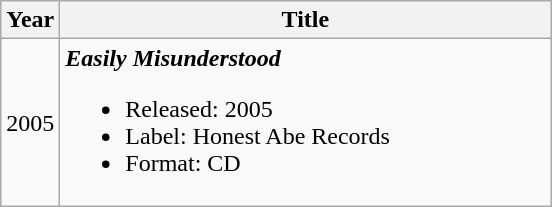<table class="wikitable">
<tr>
<th>Year</th>
<th style="width:225px;">Title</th>
</tr>
<tr>
<td>2005</td>
<td style="width:20em"><strong><em>Easily Misunderstood</em></strong><br><ul><li>Released: 2005</li><li>Label: Honest Abe Records </li><li>Format: CD</li></ul></td>
</tr>
</table>
